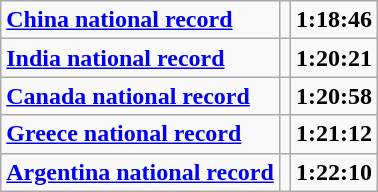<table class="wikitable">
<tr>
<td><strong><a href='#'>China national record</a></strong></td>
<td></td>
<td><strong>1:18:46</strong></td>
</tr>
<tr>
<td><strong><a href='#'>India national record</a></strong></td>
<td></td>
<td><strong>1:20:21</strong></td>
</tr>
<tr>
<td><strong><a href='#'>Canada national record</a></strong></td>
<td></td>
<td><strong>1:20:58</strong></td>
</tr>
<tr>
<td><strong><a href='#'>Greece national record</a></strong></td>
<td></td>
<td><strong>1:21:12</strong></td>
</tr>
<tr>
<td><strong><a href='#'>Argentina national record</a></strong></td>
<td></td>
<td><strong>1:22:10</strong></td>
</tr>
</table>
